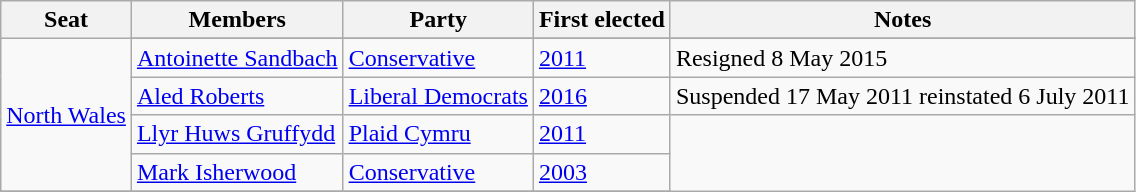<table class="wikitable sortable">
<tr>
<th colspan=1>Seat</th>
<th>Members</th>
<th>Party</th>
<th>First elected</th>
<th>Notes</th>
</tr>
<tr>
<td rowspan=5><a href='#'>North Wales</a></td>
</tr>
<tr>
<td><a href='#'>Antoinette Sandbach</a></td>
<td><a href='#'>Conservative</a></td>
<td><a href='#'>2011</a></td>
<td>Resigned 8 May 2015</td>
</tr>
<tr>
<td><a href='#'>Aled Roberts</a></td>
<td><a href='#'>Liberal Democrats</a></td>
<td><a href='#'>2016</a></td>
<td>Suspended 17 May 2011  reinstated 6 July 2011 </td>
</tr>
<tr>
<td><a href='#'>Llyr Huws Gruffydd</a></td>
<td><a href='#'>Plaid Cymru</a></td>
<td><a href='#'>2011</a></td>
</tr>
<tr>
<td><a href='#'>Mark Isherwood</a></td>
<td><a href='#'>Conservative</a></td>
<td><a href='#'>2003</a></td>
</tr>
<tr>
</tr>
</table>
